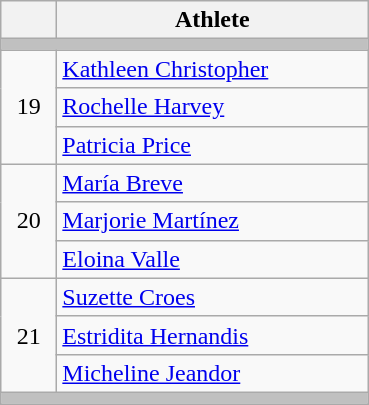<table class="wikitable">
<tr>
<th width="30"></th>
<th width="200">Athlete</th>
</tr>
<tr bgcolor="C0C0C0">
<td colspan=2></td>
</tr>
<tr>
<td align="center" rowspan=3>19</td>
<td> <a href='#'>Kathleen Christopher</a></td>
</tr>
<tr>
<td> <a href='#'>Rochelle Harvey</a></td>
</tr>
<tr>
<td> <a href='#'>Patricia Price</a></td>
</tr>
<tr>
<td align="center" rowspan=3>20</td>
<td> <a href='#'>María Breve</a></td>
</tr>
<tr>
<td> <a href='#'>Marjorie Martínez</a></td>
</tr>
<tr>
<td> <a href='#'>Eloina Valle</a></td>
</tr>
<tr>
<td align="center" rowspan=3>21</td>
<td> <a href='#'>Suzette Croes</a></td>
</tr>
<tr>
<td> <a href='#'>Estridita Hernandis</a></td>
</tr>
<tr>
<td> <a href='#'>Micheline Jeandor</a></td>
</tr>
<tr bgcolor="C0C0C0">
<td colspan=2></td>
</tr>
</table>
